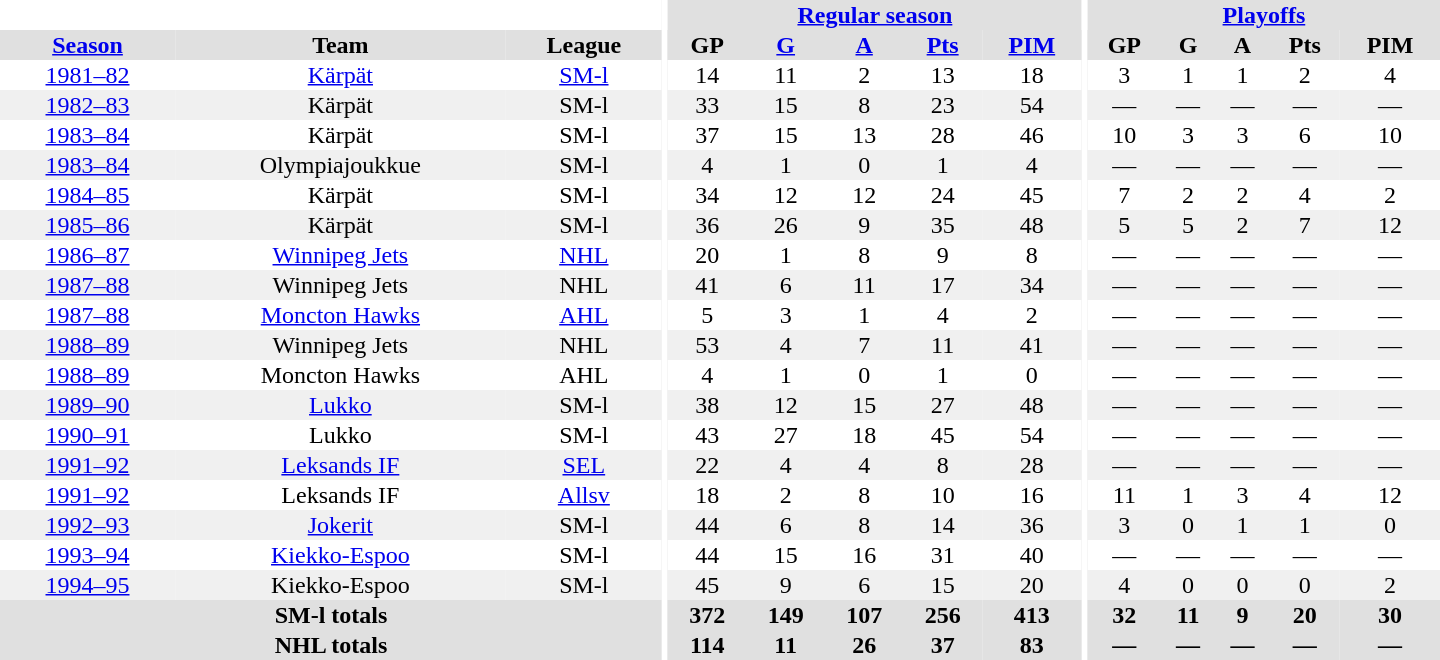<table border="0" cellpadding="1" cellspacing="0" style="text-align:center; width:60em">
<tr bgcolor="#e0e0e0">
<th colspan="3" bgcolor="#ffffff"></th>
<th rowspan="99" bgcolor="#ffffff"></th>
<th colspan="5"><a href='#'>Regular season</a></th>
<th rowspan="99" bgcolor="#ffffff"></th>
<th colspan="5"><a href='#'>Playoffs</a></th>
</tr>
<tr bgcolor="#e0e0e0">
<th><a href='#'>Season</a></th>
<th>Team</th>
<th>League</th>
<th>GP</th>
<th><a href='#'>G</a></th>
<th><a href='#'>A</a></th>
<th><a href='#'>Pts</a></th>
<th><a href='#'>PIM</a></th>
<th>GP</th>
<th>G</th>
<th>A</th>
<th>Pts</th>
<th>PIM</th>
</tr>
<tr>
<td><a href='#'>1981–82</a></td>
<td><a href='#'>Kärpät</a></td>
<td><a href='#'>SM-l</a></td>
<td>14</td>
<td>11</td>
<td>2</td>
<td>13</td>
<td>18</td>
<td>3</td>
<td>1</td>
<td>1</td>
<td>2</td>
<td>4</td>
</tr>
<tr bgcolor="#f0f0f0">
<td><a href='#'>1982–83</a></td>
<td>Kärpät</td>
<td>SM-l</td>
<td>33</td>
<td>15</td>
<td>8</td>
<td>23</td>
<td>54</td>
<td>—</td>
<td>—</td>
<td>—</td>
<td>—</td>
<td>—</td>
</tr>
<tr>
<td><a href='#'>1983–84</a></td>
<td>Kärpät</td>
<td>SM-l</td>
<td>37</td>
<td>15</td>
<td>13</td>
<td>28</td>
<td>46</td>
<td>10</td>
<td>3</td>
<td>3</td>
<td>6</td>
<td>10</td>
</tr>
<tr bgcolor="#f0f0f0">
<td><a href='#'>1983–84</a></td>
<td>Olympiajoukkue</td>
<td>SM-l</td>
<td>4</td>
<td>1</td>
<td>0</td>
<td>1</td>
<td>4</td>
<td>—</td>
<td>—</td>
<td>—</td>
<td>—</td>
<td>—</td>
</tr>
<tr>
<td><a href='#'>1984–85</a></td>
<td>Kärpät</td>
<td>SM-l</td>
<td>34</td>
<td>12</td>
<td>12</td>
<td>24</td>
<td>45</td>
<td>7</td>
<td>2</td>
<td>2</td>
<td>4</td>
<td>2</td>
</tr>
<tr bgcolor="#f0f0f0">
<td><a href='#'>1985–86</a></td>
<td>Kärpät</td>
<td>SM-l</td>
<td>36</td>
<td>26</td>
<td>9</td>
<td>35</td>
<td>48</td>
<td>5</td>
<td>5</td>
<td>2</td>
<td>7</td>
<td>12</td>
</tr>
<tr>
<td><a href='#'>1986–87</a></td>
<td><a href='#'>Winnipeg Jets</a></td>
<td><a href='#'>NHL</a></td>
<td>20</td>
<td>1</td>
<td>8</td>
<td>9</td>
<td>8</td>
<td>—</td>
<td>—</td>
<td>—</td>
<td>—</td>
<td>—</td>
</tr>
<tr bgcolor="#f0f0f0">
<td><a href='#'>1987–88</a></td>
<td>Winnipeg Jets</td>
<td>NHL</td>
<td>41</td>
<td>6</td>
<td>11</td>
<td>17</td>
<td>34</td>
<td>—</td>
<td>—</td>
<td>—</td>
<td>—</td>
<td>—</td>
</tr>
<tr>
<td><a href='#'>1987–88</a></td>
<td><a href='#'>Moncton Hawks</a></td>
<td><a href='#'>AHL</a></td>
<td>5</td>
<td>3</td>
<td>1</td>
<td>4</td>
<td>2</td>
<td>—</td>
<td>—</td>
<td>—</td>
<td>—</td>
<td>—</td>
</tr>
<tr bgcolor="#f0f0f0">
<td><a href='#'>1988–89</a></td>
<td>Winnipeg Jets</td>
<td>NHL</td>
<td>53</td>
<td>4</td>
<td>7</td>
<td>11</td>
<td>41</td>
<td>—</td>
<td>—</td>
<td>—</td>
<td>—</td>
<td>—</td>
</tr>
<tr>
<td><a href='#'>1988–89</a></td>
<td>Moncton Hawks</td>
<td>AHL</td>
<td>4</td>
<td>1</td>
<td>0</td>
<td>1</td>
<td>0</td>
<td>—</td>
<td>—</td>
<td>—</td>
<td>—</td>
<td>—</td>
</tr>
<tr bgcolor="#f0f0f0">
<td><a href='#'>1989–90</a></td>
<td><a href='#'>Lukko</a></td>
<td>SM-l</td>
<td>38</td>
<td>12</td>
<td>15</td>
<td>27</td>
<td>48</td>
<td>—</td>
<td>—</td>
<td>—</td>
<td>—</td>
<td>—</td>
</tr>
<tr>
<td><a href='#'>1990–91</a></td>
<td>Lukko</td>
<td>SM-l</td>
<td>43</td>
<td>27</td>
<td>18</td>
<td>45</td>
<td>54</td>
<td>—</td>
<td>—</td>
<td>—</td>
<td>—</td>
<td>—</td>
</tr>
<tr bgcolor="#f0f0f0">
<td><a href='#'>1991–92</a></td>
<td><a href='#'>Leksands IF</a></td>
<td><a href='#'>SEL</a></td>
<td>22</td>
<td>4</td>
<td>4</td>
<td>8</td>
<td>28</td>
<td>—</td>
<td>—</td>
<td>—</td>
<td>—</td>
<td>—</td>
</tr>
<tr>
<td><a href='#'>1991–92</a></td>
<td>Leksands IF</td>
<td><a href='#'>Allsv</a></td>
<td>18</td>
<td>2</td>
<td>8</td>
<td>10</td>
<td>16</td>
<td>11</td>
<td>1</td>
<td>3</td>
<td>4</td>
<td>12</td>
</tr>
<tr bgcolor="#f0f0f0">
<td><a href='#'>1992–93</a></td>
<td><a href='#'>Jokerit</a></td>
<td>SM-l</td>
<td>44</td>
<td>6</td>
<td>8</td>
<td>14</td>
<td>36</td>
<td>3</td>
<td>0</td>
<td>1</td>
<td>1</td>
<td>0</td>
</tr>
<tr>
<td><a href='#'>1993–94</a></td>
<td><a href='#'>Kiekko-Espoo</a></td>
<td>SM-l</td>
<td>44</td>
<td>15</td>
<td>16</td>
<td>31</td>
<td>40</td>
<td>—</td>
<td>—</td>
<td>—</td>
<td>—</td>
<td>—</td>
</tr>
<tr bgcolor="#f0f0f0">
<td><a href='#'>1994–95</a></td>
<td>Kiekko-Espoo</td>
<td>SM-l</td>
<td>45</td>
<td>9</td>
<td>6</td>
<td>15</td>
<td>20</td>
<td>4</td>
<td>0</td>
<td>0</td>
<td>0</td>
<td>2</td>
</tr>
<tr bgcolor="#e0e0e0">
<th colspan="3">SM-l totals</th>
<th>372</th>
<th>149</th>
<th>107</th>
<th>256</th>
<th>413</th>
<th>32</th>
<th>11</th>
<th>9</th>
<th>20</th>
<th>30</th>
</tr>
<tr bgcolor="#e0e0e0">
<th colspan="3">NHL totals</th>
<th>114</th>
<th>11</th>
<th>26</th>
<th>37</th>
<th>83</th>
<th>—</th>
<th>—</th>
<th>—</th>
<th>—</th>
<th>—</th>
</tr>
</table>
